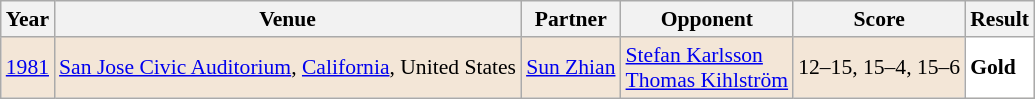<table class="sortable wikitable" style="font-size: 90%;">
<tr>
<th>Year</th>
<th>Venue</th>
<th>Partner</th>
<th>Opponent</th>
<th>Score</th>
<th>Result</th>
</tr>
<tr style="background:#F3E6D7">
<td align="center"><a href='#'>1981</a></td>
<td align="left"><a href='#'>San Jose Civic Auditorium</a>, <a href='#'>California</a>, United States</td>
<td align="left"> <a href='#'>Sun Zhian</a></td>
<td align="left"> <a href='#'>Stefan Karlsson</a><br> <a href='#'>Thomas Kihlström</a></td>
<td align="left">12–15, 15–4, 15–6</td>
<td style="text-align:left; background:white"> <strong>Gold</strong></td>
</tr>
</table>
